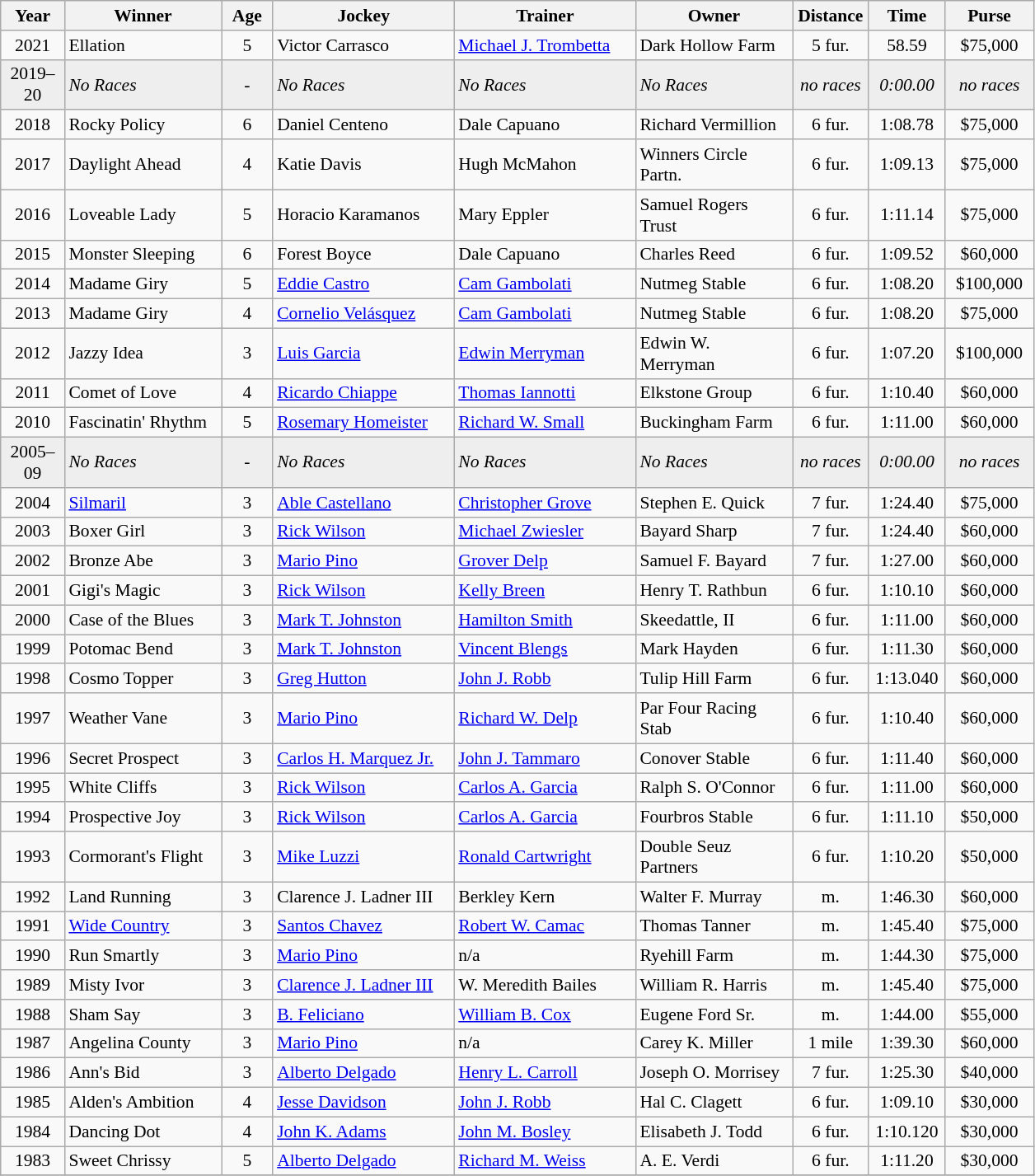<table class="wikitable sortable" style="font-size:90%">
<tr>
<th style="width:45px">Year<br></th>
<th style="width:120px">Winner<br></th>
<th style="width:35px">Age<br></th>
<th style="width:140px">Jockey<br></th>
<th style="width:140px">Trainer<br></th>
<th style="width:120px">Owner<br></th>
<th style="width:55px">Distance<br></th>
<th style="width:55px">Time<br></th>
<th style="width:65px">Purse<br></th>
</tr>
<tr>
<td align=center>2021</td>
<td>Ellation</td>
<td align=center>5</td>
<td>Victor Carrasco</td>
<td><a href='#'>Michael J. Trombetta</a></td>
<td>Dark Hollow Farm</td>
<td align=center>5 fur.</td>
<td align=center>58.59</td>
<td align=center>$75,000</td>
</tr>
<tr bgcolor="#eeeeee">
<td align=center>2019–20</td>
<td><em>No Races</em></td>
<td align=center><em>-</em></td>
<td><em>No Races</em></td>
<td><em>No Races</em></td>
<td><em>No Races</em></td>
<td align=center><em>no races</em></td>
<td align=center><em>0:00.00</em></td>
<td align=center><em>no races</em></td>
</tr>
<tr>
<td align=center>2018</td>
<td>Rocky Policy</td>
<td align=center>6</td>
<td>Daniel Centeno</td>
<td>Dale Capuano</td>
<td>Richard Vermillion</td>
<td align=center>6 fur.</td>
<td align=center>1:08.78</td>
<td align=center>$75,000</td>
</tr>
<tr>
<td align=center>2017</td>
<td>Daylight Ahead</td>
<td align=center>4</td>
<td>Katie Davis</td>
<td>Hugh McMahon</td>
<td>Winners Circle Partn.</td>
<td align=center>6 fur.</td>
<td align=center>1:09.13</td>
<td align=center>$75,000</td>
</tr>
<tr>
<td align=center>2016</td>
<td>Loveable Lady</td>
<td align=center>5</td>
<td>Horacio Karamanos</td>
<td>Mary Eppler</td>
<td>Samuel Rogers Trust</td>
<td align=center>6 fur.</td>
<td align=center>1:11.14</td>
<td align=center>$75,000</td>
</tr>
<tr>
<td align=center>2015</td>
<td>Monster Sleeping</td>
<td align=center>6</td>
<td>Forest Boyce</td>
<td>Dale Capuano</td>
<td>Charles Reed</td>
<td align=center>6 fur.</td>
<td align=center>1:09.52</td>
<td align=center>$60,000</td>
</tr>
<tr>
<td align=center>2014</td>
<td>Madame Giry</td>
<td align=center>5</td>
<td><a href='#'>Eddie Castro</a></td>
<td><a href='#'>Cam Gambolati</a></td>
<td>Nutmeg Stable</td>
<td align=center>6 fur.</td>
<td align=center>1:08.20</td>
<td align=center>$100,000</td>
</tr>
<tr>
<td align=center>2013</td>
<td>Madame Giry</td>
<td align=center>4</td>
<td><a href='#'>Cornelio Velásquez</a></td>
<td><a href='#'>Cam Gambolati</a></td>
<td>Nutmeg Stable</td>
<td align=center>6 fur.</td>
<td align=center>1:08.20</td>
<td align=center>$75,000</td>
</tr>
<tr>
<td align=center>2012</td>
<td>Jazzy Idea</td>
<td align=center>3</td>
<td><a href='#'>Luis Garcia</a></td>
<td><a href='#'>Edwin Merryman</a></td>
<td>Edwin W. Merryman</td>
<td align=center>6 fur.</td>
<td align=center>1:07.20</td>
<td align=center>$100,000</td>
</tr>
<tr>
<td align=center>2011</td>
<td>Comet of Love</td>
<td align=center>4</td>
<td><a href='#'>Ricardo Chiappe</a></td>
<td><a href='#'>Thomas Iannotti</a></td>
<td>Elkstone Group</td>
<td align=center>6 fur.</td>
<td align=center>1:10.40</td>
<td align=center>$60,000</td>
</tr>
<tr>
<td align=center>2010</td>
<td>Fascinatin' Rhythm</td>
<td align=center>5</td>
<td><a href='#'>Rosemary Homeister</a></td>
<td><a href='#'>Richard W. Small</a></td>
<td>Buckingham Farm</td>
<td align=center>6 fur.</td>
<td align=center>1:11.00</td>
<td align=center>$60,000</td>
</tr>
<tr bgcolor="#eeeeee">
<td align=center>2005–09</td>
<td><em>No Races</em></td>
<td align=center><em>-</em></td>
<td><em>No Races</em></td>
<td><em>No Races</em></td>
<td><em>No Races</em></td>
<td align=center><em>no races</em></td>
<td align=center><em>0:00.00</em></td>
<td align=center><em>no races</em></td>
</tr>
<tr>
<td align=center>2004</td>
<td><a href='#'>Silmaril</a></td>
<td align=center>3</td>
<td><a href='#'>Able Castellano</a></td>
<td><a href='#'>Christopher Grove</a></td>
<td>Stephen E. Quick</td>
<td align=center>7 fur.</td>
<td align=center>1:24.40</td>
<td align=center>$75,000</td>
</tr>
<tr>
<td align=center>2003</td>
<td>Boxer Girl</td>
<td align=center>3</td>
<td><a href='#'>Rick Wilson</a></td>
<td><a href='#'>Michael Zwiesler</a></td>
<td>Bayard Sharp</td>
<td align=center>7 fur.</td>
<td align=center>1:24.40</td>
<td align=center>$60,000</td>
</tr>
<tr>
<td align=center>2002</td>
<td>Bronze Abe</td>
<td align=center>3</td>
<td><a href='#'>Mario Pino</a></td>
<td><a href='#'>Grover Delp</a></td>
<td>Samuel F. Bayard</td>
<td align=center>7 fur.</td>
<td align=center>1:27.00</td>
<td align=center>$60,000</td>
</tr>
<tr>
<td align=center>2001</td>
<td>Gigi's Magic</td>
<td align=center>3</td>
<td><a href='#'>Rick Wilson</a></td>
<td><a href='#'>Kelly Breen</a></td>
<td>Henry T. Rathbun</td>
<td align=center>6 fur.</td>
<td align=center>1:10.10</td>
<td align=center>$60,000</td>
</tr>
<tr>
<td align=center>2000</td>
<td>Case of the Blues</td>
<td align=center>3</td>
<td><a href='#'>Mark T. Johnston</a></td>
<td><a href='#'>Hamilton Smith</a></td>
<td>Skeedattle, II</td>
<td align=center>6 fur.</td>
<td align=center>1:11.00</td>
<td align=center>$60,000</td>
</tr>
<tr>
<td align=center>1999</td>
<td>Potomac Bend</td>
<td align=center>3</td>
<td><a href='#'>Mark T. Johnston</a></td>
<td><a href='#'>Vincent Blengs</a></td>
<td>Mark Hayden</td>
<td align=center>6 fur.</td>
<td align=center>1:11.30</td>
<td align=center>$60,000</td>
</tr>
<tr>
<td align=center>1998</td>
<td>Cosmo Topper</td>
<td align=center>3</td>
<td><a href='#'>Greg Hutton</a></td>
<td><a href='#'>John J. Robb</a></td>
<td>Tulip Hill Farm</td>
<td align=center>6 fur.</td>
<td align=center>1:13.040</td>
<td align=center>$60,000</td>
</tr>
<tr>
<td align=center>1997</td>
<td>Weather Vane</td>
<td align=center>3</td>
<td><a href='#'>Mario Pino</a></td>
<td><a href='#'>Richard W. Delp</a></td>
<td>Par Four Racing Stab</td>
<td align=center>6 fur.</td>
<td align=center>1:10.40</td>
<td align=center>$60,000</td>
</tr>
<tr>
<td align=center>1996</td>
<td>Secret Prospect</td>
<td align=center>3</td>
<td><a href='#'>Carlos H. Marquez Jr.</a></td>
<td><a href='#'>John J. Tammaro</a></td>
<td>Conover Stable</td>
<td align=center>6 fur.</td>
<td align=center>1:11.40</td>
<td align=center>$60,000</td>
</tr>
<tr>
<td align=center>1995</td>
<td>White Cliffs</td>
<td align=center>3</td>
<td><a href='#'>Rick Wilson</a></td>
<td><a href='#'>Carlos A. Garcia</a></td>
<td>Ralph S. O'Connor</td>
<td align=center>6 fur.</td>
<td align=center>1:11.00</td>
<td align=center>$60,000</td>
</tr>
<tr>
<td align=center>1994</td>
<td>Prospective Joy</td>
<td align=center>3</td>
<td><a href='#'>Rick Wilson</a></td>
<td><a href='#'>Carlos A. Garcia</a></td>
<td>Fourbros Stable</td>
<td align=center>6 fur.</td>
<td align=center>1:11.10</td>
<td align=center>$50,000</td>
</tr>
<tr>
<td align=center>1993</td>
<td>Cormorant's Flight</td>
<td align=center>3</td>
<td><a href='#'>Mike Luzzi</a></td>
<td><a href='#'>Ronald Cartwright</a></td>
<td>Double Seuz Partners</td>
<td align=center>6 fur.</td>
<td align=center>1:10.20</td>
<td align=center>$50,000</td>
</tr>
<tr>
<td align=center>1992</td>
<td>Land Running</td>
<td align=center>3</td>
<td>Clarence J. Ladner III</td>
<td>Berkley Kern</td>
<td>Walter F. Murray</td>
<td align=center> m.</td>
<td align=center>1:46.30</td>
<td align=center>$60,000</td>
</tr>
<tr>
<td align=center>1991</td>
<td><a href='#'>Wide Country</a></td>
<td align=center>3</td>
<td><a href='#'>Santos Chavez</a></td>
<td><a href='#'>Robert W. Camac</a></td>
<td>Thomas Tanner</td>
<td align=center> m.</td>
<td align=center>1:45.40</td>
<td align=center>$75,000</td>
</tr>
<tr>
<td align=center>1990</td>
<td>Run Smartly</td>
<td align=center>3</td>
<td><a href='#'>Mario Pino</a></td>
<td>n/a</td>
<td>Ryehill Farm</td>
<td align=center> m.</td>
<td align=center>1:44.30</td>
<td align=center>$75,000</td>
</tr>
<tr>
<td align=center>1989</td>
<td>Misty Ivor</td>
<td align=center>3</td>
<td><a href='#'>Clarence J. Ladner III</a></td>
<td>W. Meredith Bailes</td>
<td>William R. Harris</td>
<td align=center> m.</td>
<td align=center>1:45.40</td>
<td align=center>$75,000</td>
</tr>
<tr>
<td align=center>1988</td>
<td>Sham Say</td>
<td align=center>3</td>
<td><a href='#'>B. Feliciano</a></td>
<td><a href='#'>William B. Cox</a></td>
<td>Eugene Ford Sr.</td>
<td align=center> m.</td>
<td align=center>1:44.00</td>
<td align=center>$55,000</td>
</tr>
<tr>
<td align=center>1987</td>
<td>Angelina County</td>
<td align=center>3</td>
<td><a href='#'>Mario Pino</a></td>
<td>n/a</td>
<td>Carey K. Miller</td>
<td align=center>1 mile</td>
<td align=center>1:39.30</td>
<td align=center>$60,000</td>
</tr>
<tr>
<td align=center>1986</td>
<td>Ann's Bid</td>
<td align=center>3</td>
<td><a href='#'>Alberto Delgado</a></td>
<td><a href='#'>Henry L. Carroll</a></td>
<td>Joseph O. Morrisey</td>
<td align=center>7 fur.</td>
<td align=center>1:25.30</td>
<td align=center>$40,000</td>
</tr>
<tr>
<td align=center>1985</td>
<td>Alden's Ambition</td>
<td align=center>4</td>
<td><a href='#'>Jesse Davidson</a></td>
<td><a href='#'>John J. Robb</a></td>
<td>Hal C. Clagett</td>
<td align=center>6 fur.</td>
<td align=center>1:09.10</td>
<td align=center>$30,000</td>
</tr>
<tr>
<td align=center>1984</td>
<td>Dancing Dot</td>
<td align=center>4</td>
<td><a href='#'>John K. Adams</a></td>
<td><a href='#'>John M. Bosley</a></td>
<td>Elisabeth J. Todd</td>
<td align=center>6 fur.</td>
<td align=center>1:10.120</td>
<td align=center>$30,000</td>
</tr>
<tr>
<td align=center>1983</td>
<td>Sweet Chrissy</td>
<td align=center>5</td>
<td><a href='#'>Alberto Delgado</a></td>
<td><a href='#'>Richard M. Weiss</a></td>
<td>A. E. Verdi</td>
<td align=center>6 fur.</td>
<td align=center>1:11.20</td>
<td align=center>$30,000</td>
</tr>
<tr>
</tr>
</table>
